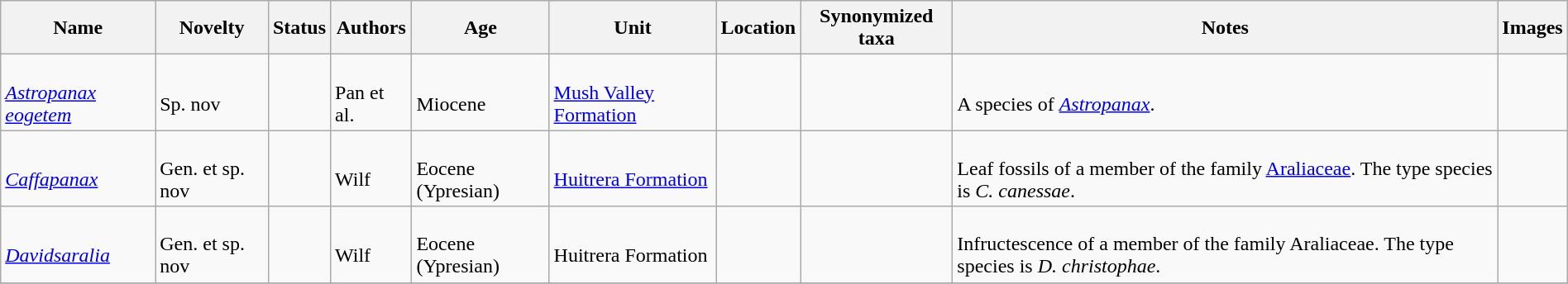<table class="wikitable sortable" align="center" width="100%">
<tr>
<th>Name</th>
<th>Novelty</th>
<th>Status</th>
<th>Authors</th>
<th>Age</th>
<th>Unit</th>
<th>Location</th>
<th>Synonymized taxa</th>
<th>Notes</th>
<th>Images</th>
</tr>
<tr>
<td><br><em><a href='#'>Astropanax eogetem</a></em></td>
<td><br>Sp. nov</td>
<td></td>
<td><br>Pan et al.</td>
<td><br>Miocene</td>
<td><br><a href='#'>Mush Valley Formation</a></td>
<td><br></td>
<td></td>
<td><br>A species of <em><a href='#'>Astropanax</a></em>.</td>
<td></td>
</tr>
<tr>
<td><br><em><a href='#'>Caffapanax</a></em></td>
<td><br>Gen. et sp. nov</td>
<td></td>
<td><br>Wilf</td>
<td><br>Eocene (Ypresian)</td>
<td><br><a href='#'>Huitrera Formation</a></td>
<td><br></td>
<td></td>
<td><br>Leaf fossils of a member of the family <a href='#'>Araliaceae</a>. The type species is <em>C. canessae</em>.</td>
<td></td>
</tr>
<tr>
<td><br><em><a href='#'>Davidsaralia</a></em></td>
<td><br>Gen. et sp. nov</td>
<td></td>
<td><br>Wilf</td>
<td><br>Eocene (Ypresian)</td>
<td><br>Huitrera Formation</td>
<td><br></td>
<td></td>
<td><br>Infructescence of a member of the family Araliaceae. The type species is <em>D. christophae</em>.</td>
<td></td>
</tr>
<tr>
</tr>
</table>
